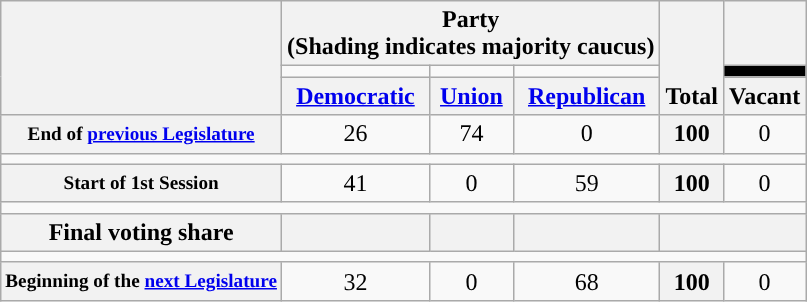<table class=wikitable style="text-align:center">
<tr style="vertical-align:bottom;">
<th rowspan=3></th>
<th colspan=3>Party <div>(Shading indicates majority caucus)</div></th>
<th rowspan=3>Total</th>
<th></th>
</tr>
<tr style="height:5px">
<td style="background-color:"></td>
<td style="background-color:"></td>
<td style="background-color:"></td>
<td style="background:black;"></td>
</tr>
<tr>
<th><a href='#'>Democratic</a></th>
<th><a href='#'>Union</a></th>
<th><a href='#'>Republican</a></th>
<th>Vacant</th>
</tr>
<tr>
<th style="font-size:80%;">End of <a href='#'>previous Legislature</a></th>
<td>26</td>
<td>74</td>
<td>0</td>
<th>100</th>
<td>0</td>
</tr>
<tr>
<td colspan=6></td>
</tr>
<tr>
<th style="font-size:80%;">Start of 1st Session</th>
<td>41</td>
<td>0</td>
<td>59</td>
<th>100</th>
<td>0</td>
</tr>
<tr>
<td colspan=6></td>
</tr>
<tr>
<th>Final voting share</th>
<th></th>
<th></th>
<th></th>
<th colspan=2></th>
</tr>
<tr>
<td colspan=6></td>
</tr>
<tr>
<th style="font-size:80%;">Beginning of the <a href='#'>next Legislature</a></th>
<td>32</td>
<td>0</td>
<td>68</td>
<th>100</th>
<td>0</td>
</tr>
</table>
